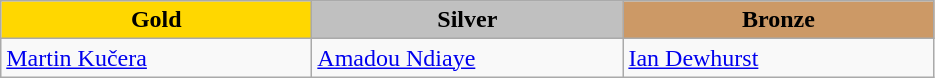<table class="wikitable" style="text-align:left">
<tr align="center">
<td width=200 bgcolor=gold><strong>Gold</strong></td>
<td width=200 bgcolor=silver><strong>Silver</strong></td>
<td width=200 bgcolor=CC9966><strong>Bronze</strong></td>
</tr>
<tr>
<td><a href='#'>Martin Kučera</a><br><em></em></td>
<td><a href='#'>Amadou Ndiaye</a><br><em></em></td>
<td><a href='#'>Ian Dewhurst</a><br><em></em></td>
</tr>
</table>
